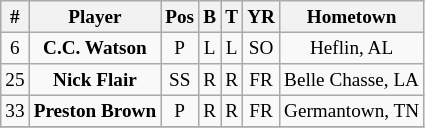<table class="wikitable sortable" style="text-align:center; font-size:80%;">
<tr>
<th>#</th>
<th>Player</th>
<th>Pos</th>
<th>B</th>
<th>T</th>
<th>YR</th>
<th>Hometown</th>
</tr>
<tr>
<td>6</td>
<td><strong>C.C. Watson</strong></td>
<td>P</td>
<td>L</td>
<td>L</td>
<td>SO</td>
<td>Heflin, AL</td>
</tr>
<tr>
<td>25</td>
<td><strong>Nick Flair</strong></td>
<td>SS</td>
<td>R</td>
<td>R</td>
<td>FR</td>
<td>Belle Chasse, LA</td>
</tr>
<tr>
<td>33</td>
<td><strong>Preston Brown</strong></td>
<td>P</td>
<td>R</td>
<td>R</td>
<td>FR</td>
<td>Germantown, TN</td>
</tr>
<tr>
</tr>
</table>
